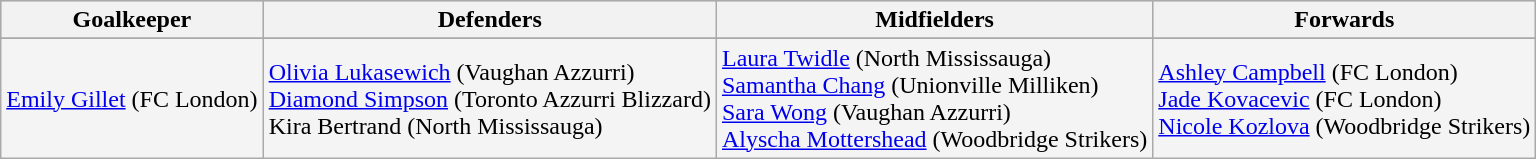<table class="wikitable">
<tr style="background:#cccccc;">
<th>Goalkeeper</th>
<th>Defenders</th>
<th>Midfielders</th>
<th>Forwards</th>
</tr>
<tr>
</tr>
<tr style="background:#f4f4f4;">
<td><a href='#'>Emily Gillet</a> (FC London)</td>
<td><a href='#'>Olivia Lukasewich</a> (Vaughan Azzurri)<br><a href='#'>Diamond Simpson</a> (Toronto Azzurri Blizzard)<br>Kira Bertrand (North Mississauga)</td>
<td><a href='#'>Laura Twidle</a> (North Mississauga)<br><a href='#'>Samantha Chang</a> (Unionville Milliken)<br><a href='#'>Sara Wong</a> (Vaughan Azzurri)<br><a href='#'>Alyscha Mottershead</a> (Woodbridge Strikers)</td>
<td><a href='#'>Ashley Campbell</a> (FC London)<br><a href='#'>Jade Kovacevic</a> (FC London)<br><a href='#'>Nicole Kozlova</a> (Woodbridge Strikers)</td>
</tr>
</table>
